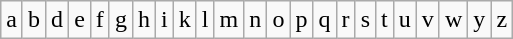<table class="wikitable" style="text-align: center;">
<tr>
<td>a</td>
<td>b</td>
<td>d</td>
<td>e</td>
<td>f</td>
<td>g</td>
<td>h</td>
<td>i</td>
<td>k</td>
<td>l</td>
<td>m</td>
<td>n</td>
<td>o</td>
<td>p</td>
<td>q</td>
<td>r</td>
<td>s</td>
<td>t</td>
<td>u</td>
<td>v</td>
<td>w</td>
<td>y</td>
<td>z</td>
</tr>
</table>
